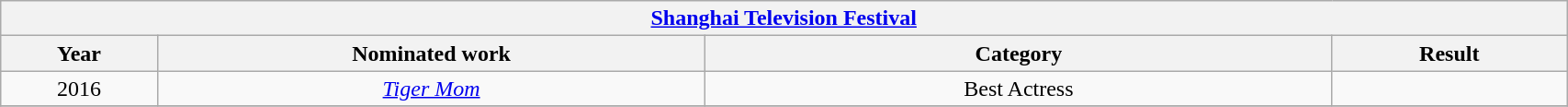<table width="90%" class="wikitable">
<tr>
<th colspan="4" align="center"><a href='#'>Shanghai Television Festival</a></th>
</tr>
<tr>
<th width="10%">Year</th>
<th width="35%">Nominated work</th>
<th width="40%">Category</th>
<th width="15%">Result</th>
</tr>
<tr>
<td align="center">2016</td>
<td align="center"><em><a href='#'>Tiger Mom</a></em></td>
<td align="center">Best Actress</td>
<td></td>
</tr>
<tr>
</tr>
</table>
